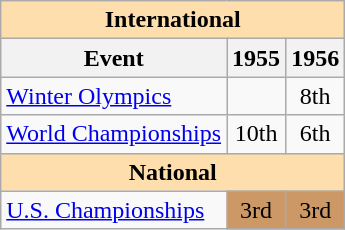<table class="wikitable" style="text-align:center">
<tr>
<th style="background-color: #ffdead; " colspan=3 align=center>International</th>
</tr>
<tr>
<th>Event</th>
<th>1955</th>
<th>1956</th>
</tr>
<tr>
<td align=left><a href='#'>Winter Olympics</a></td>
<td></td>
<td>8th</td>
</tr>
<tr>
<td align=left><a href='#'>World Championships</a></td>
<td>10th</td>
<td>6th</td>
</tr>
<tr>
<th style="background-color: #ffdead; " colspan=3 align=center>National</th>
</tr>
<tr>
<td align=left><a href='#'>U.S. Championships</a></td>
<td bgcolor=cc9966>3rd</td>
<td bgcolor=cc9966>3rd</td>
</tr>
</table>
